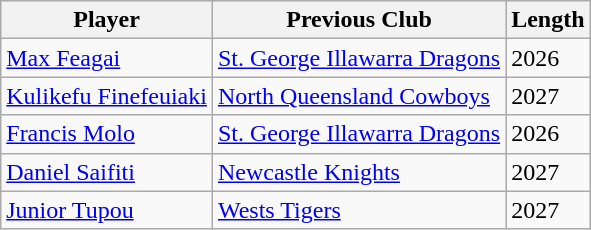<table class="wikitable sortable">
<tr>
<th>Player</th>
<th>Previous Club</th>
<th>Length</th>
</tr>
<tr>
<td><a href='#'>Max Feagai</a></td>
<td><a href='#'>St. George Illawarra Dragons</a></td>
<td>2026</td>
</tr>
<tr>
<td><a href='#'>Kulikefu Finefeuiaki</a></td>
<td><a href='#'>North Queensland Cowboys</a></td>
<td>2027</td>
</tr>
<tr>
<td><a href='#'>Francis Molo</a></td>
<td><a href='#'>St. George Illawarra Dragons</a></td>
<td>2026</td>
</tr>
<tr>
<td><a href='#'>Daniel Saifiti</a></td>
<td><a href='#'>Newcastle Knights</a></td>
<td>2027</td>
</tr>
<tr>
<td><a href='#'>Junior Tupou</a></td>
<td><a href='#'>Wests Tigers</a></td>
<td>2027</td>
</tr>
</table>
